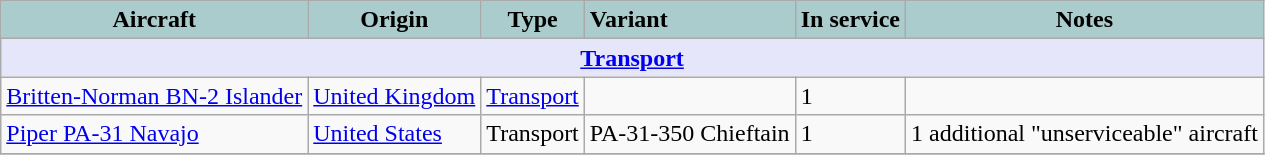<table class="wikitable">
<tr>
<th style="text-align:center; background:#acc;">Aircraft</th>
<th style="text-align: center; background:#acc;">Origin</th>
<th style="text-align:l center; background:#acc;">Type</th>
<th style="text-align:left; background:#acc;">Variant</th>
<th style="text-align:center; background:#acc;">In service</th>
<th style="text-align: center; background:#acc;">Notes</th>
</tr>
<tr>
<th colspan="6" style="align: center; background: lavender;"><a href='#'>Transport</a></th>
</tr>
<tr>
<td><a href='#'>Britten-Norman BN-2 Islander</a></td>
<td><a href='#'>United Kingdom</a></td>
<td><a href='#'>Transport</a></td>
<td></td>
<td>1</td>
<td></td>
</tr>
<tr>
<td><a href='#'>Piper PA-31 Navajo</a></td>
<td><a href='#'>United States</a></td>
<td>Transport</td>
<td>PA-31-350 Chieftain</td>
<td>1</td>
<td>1 additional "unserviceable" aircraft</td>
</tr>
<tr>
</tr>
</table>
